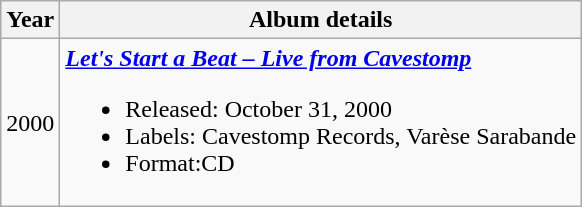<table class="wikitable">
<tr>
<th>Year</th>
<th>Album details</th>
</tr>
<tr>
<td>2000</td>
<td><strong><em><a href='#'>Let's Start a Beat – Live from Cavestomp</a></em></strong><br><ul><li>Released: October 31, 2000</li><li>Labels: Cavestomp Records, Varèse Sarabande </li><li>Format:CD</li></ul></td>
</tr>
</table>
